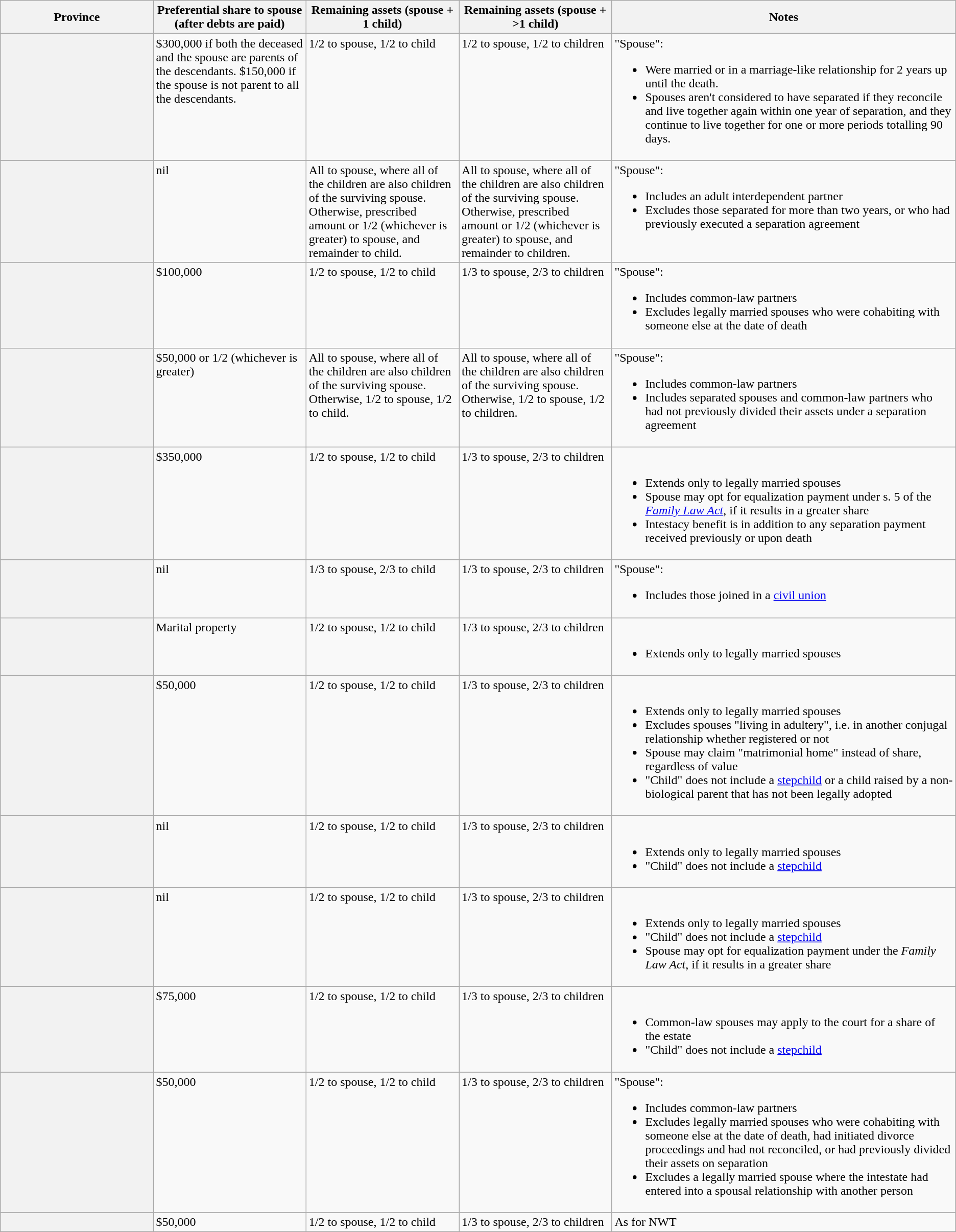<table class="wikitable">
<tr>
<th scope="col" width="16%">Province</th>
<th scope="col" width="16%">Preferential share to spouse (after debts are paid)</th>
<th scope="col" width="16%">Remaining assets (spouse + 1 child)</th>
<th scope="col" width="16%">Remaining assets (spouse + >1 child)</th>
<th scope="col" width="36%">Notes</th>
</tr>
<tr valign = "top">
<th scope="row" align="left"></th>
<td>$300,000 if both the deceased and the spouse are parents of the descendants. $150,000 if the spouse is not parent to all the descendants.</td>
<td>1/2 to spouse, 1/2 to child </td>
<td>1/2 to spouse, 1/2 to children </td>
<td>"Spouse":<br><ul><li>Were married or in a marriage-like relationship for 2 years up until the death.</li><li>Spouses aren't considered to have separated if they reconcile and live together again within one year of separation, and they continue to live together for one or more periods totalling 90 days. </li></ul></td>
</tr>
<tr valign = "top">
<th scope="row" align="left"></th>
<td>nil</td>
<td>All to spouse, where all of the children are also children of the surviving spouse. Otherwise, prescribed amount or 1/2 (whichever is greater) to spouse, and remainder to child.</td>
<td>All to spouse, where all of the children are also children of the surviving spouse. Otherwise, prescribed amount or 1/2 (whichever is greater) to spouse, and remainder to children.</td>
<td>"Spouse":<br><ul><li>Includes an adult interdependent partner</li><li>Excludes those separated for more than two years, or who had previously executed a separation agreement</li></ul></td>
</tr>
<tr valign = "top">
<th scope="row" align="left"></th>
<td>$100,000</td>
<td>1/2 to spouse, 1/2 to child</td>
<td>1/3 to spouse, 2/3 to children</td>
<td>"Spouse":<br><ul><li>Includes common-law partners</li><li>Excludes legally married spouses who were cohabiting with someone else at the date of death</li></ul></td>
</tr>
<tr valign = "top">
<th scope="row" align="left"></th>
<td>$50,000 or 1/2 (whichever is greater)</td>
<td>All to spouse, where all of the children are also children of the surviving spouse. Otherwise, 1/2 to spouse, 1/2 to child.</td>
<td>All to spouse, where all of the children are also children of the surviving spouse. Otherwise, 1/2 to spouse, 1/2 to children.</td>
<td>"Spouse":<br><ul><li>Includes common-law partners</li><li>Includes separated spouses and common-law partners who had not previously divided their assets under a separation agreement</li></ul></td>
</tr>
<tr valign = "top">
<th scope="row" align="left"></th>
<td>$350,000</td>
<td>1/2 to spouse, 1/2 to child</td>
<td>1/3 to spouse, 2/3 to children</td>
<td><br><ul><li>Extends only to legally married spouses</li><li>Spouse may opt for equalization payment under s. 5 of the <em><a href='#'>Family Law Act</a></em>, if it results in a greater share</li><li>Intestacy benefit is in addition to any separation payment received previously or upon death</li></ul></td>
</tr>
<tr valign = "top">
<th scope="row" align="left"></th>
<td>nil</td>
<td>1/3 to spouse, 2/3 to child</td>
<td>1/3 to spouse, 2/3 to children</td>
<td>"Spouse":<br><ul><li>Includes those joined in a <a href='#'>civil union</a></li></ul></td>
</tr>
<tr valign = "top">
<th scope="row" align="left"></th>
<td>Marital property</td>
<td>1/2 to spouse, 1/2 to child</td>
<td>1/3 to spouse, 2/3 to children</td>
<td><br><ul><li>Extends only to legally married spouses</li></ul></td>
</tr>
<tr valign = "top">
<th scope="row" align="left"></th>
<td>$50,000</td>
<td>1/2 to spouse, 1/2 to child</td>
<td>1/3 to spouse, 2/3 to children</td>
<td><br><ul><li>Extends only to legally married spouses</li><li>Excludes spouses "living in adultery", i.e. in another conjugal relationship whether registered or not </li><li>Spouse may claim "matrimonial home" instead of share, regardless of value </li><li>"Child" does not include a <a href='#'>stepchild</a> or a child raised by a non-biological parent that has not been legally adopted</li></ul></td>
</tr>
<tr valign = "top">
<th scope="row" align="left"></th>
<td>nil</td>
<td>1/2 to spouse, 1/2 to child</td>
<td>1/3 to spouse, 2/3 to children</td>
<td><br><ul><li>Extends only to legally married spouses</li><li>"Child" does not include a <a href='#'>stepchild</a></li></ul></td>
</tr>
<tr valign = "top">
<th scope="row" align="left"></th>
<td>nil</td>
<td>1/2 to spouse, 1/2 to child</td>
<td>1/3 to spouse, 2/3 to children</td>
<td><br><ul><li>Extends only to legally married spouses</li><li>"Child" does not include a <a href='#'>stepchild</a></li><li>Spouse may opt for equalization payment under the <em>Family Law Act</em>, if it results in a greater share</li></ul></td>
</tr>
<tr valign = "top">
<th scope="row" align="left"></th>
<td>$75,000</td>
<td>1/2 to spouse, 1/2 to child</td>
<td>1/3 to spouse, 2/3 to children</td>
<td><br><ul><li>Common-law spouses may apply to the court for a share of the estate</li><li>"Child" does not include a <a href='#'>stepchild</a></li></ul></td>
</tr>
<tr valign = "top">
<th scope="row" align="left"></th>
<td>$50,000</td>
<td>1/2 to spouse, 1/2 to child</td>
<td>1/3 to spouse, 2/3 to children</td>
<td>"Spouse":<br><ul><li>Includes common-law partners</li><li>Excludes legally married spouses who were cohabiting with someone else at the date of death, had initiated divorce proceedings and had not reconciled, or had previously divided their assets on separation</li><li>Excludes a legally married spouse where the intestate had entered into a spousal relationship with another person</li></ul></td>
</tr>
<tr valign = "top">
<th scope="row" align="left"></th>
<td>$50,000</td>
<td>1/2 to spouse, 1/2 to child</td>
<td>1/3 to spouse, 2/3 to children</td>
<td>As for NWT</td>
</tr>
</table>
